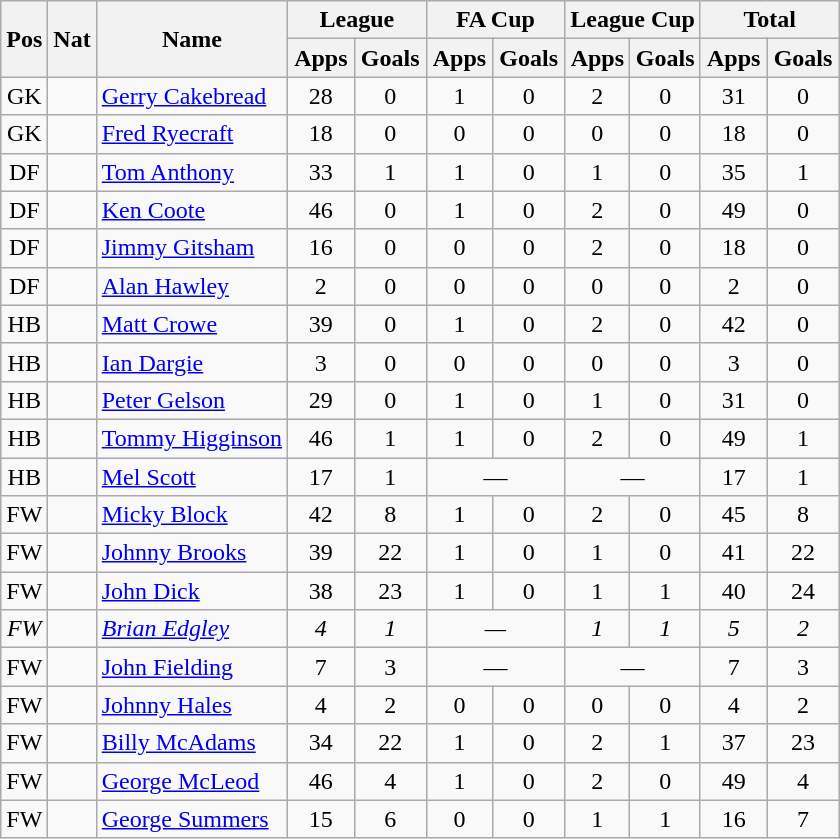<table class="wikitable" style="text-align:center">
<tr>
<th rowspan="2">Pos</th>
<th rowspan="2">Nat</th>
<th rowspan="2">Name</th>
<th colspan="2" style="width:85px;">League</th>
<th colspan="2" style="width:85px;">FA Cup</th>
<th colspan="2">League Cup</th>
<th colspan="2" style="width:85px;">Total</th>
</tr>
<tr>
<th>Apps</th>
<th>Goals</th>
<th>Apps</th>
<th>Goals</th>
<th>Apps</th>
<th>Goals</th>
<th>Apps</th>
<th>Goals</th>
</tr>
<tr>
<td>GK</td>
<td></td>
<td style="text-align:left;"><a href='#'>Gerry Cakebread</a></td>
<td>28</td>
<td>0</td>
<td>1</td>
<td>0</td>
<td>2</td>
<td>0</td>
<td>31</td>
<td>0</td>
</tr>
<tr>
<td>GK</td>
<td></td>
<td style="text-align:left;"><a href='#'>Fred Ryecraft</a></td>
<td>18</td>
<td>0</td>
<td>0</td>
<td>0</td>
<td>0</td>
<td>0</td>
<td>18</td>
<td>0</td>
</tr>
<tr>
<td>DF</td>
<td></td>
<td style="text-align:left;"><a href='#'>Tom Anthony</a></td>
<td>33</td>
<td>1</td>
<td>1</td>
<td>0</td>
<td>1</td>
<td>0</td>
<td>35</td>
<td>1</td>
</tr>
<tr>
<td>DF</td>
<td></td>
<td style="text-align:left;"><a href='#'>Ken Coote</a></td>
<td>46</td>
<td>0</td>
<td>1</td>
<td>0</td>
<td>2</td>
<td>0</td>
<td>49</td>
<td>0</td>
</tr>
<tr>
<td>DF</td>
<td></td>
<td style="text-align:left;"><a href='#'>Jimmy Gitsham</a></td>
<td>16</td>
<td>0</td>
<td>0</td>
<td>0</td>
<td>2</td>
<td>0</td>
<td>18</td>
<td>0</td>
</tr>
<tr>
<td>DF</td>
<td></td>
<td style="text-align:left;"><a href='#'>Alan Hawley</a></td>
<td>2</td>
<td>0</td>
<td>0</td>
<td>0</td>
<td>0</td>
<td>0</td>
<td>2</td>
<td>0</td>
</tr>
<tr>
<td>HB</td>
<td></td>
<td style="text-align:left;"><a href='#'>Matt Crowe</a></td>
<td>39</td>
<td>0</td>
<td>1</td>
<td>0</td>
<td>2</td>
<td>0</td>
<td>42</td>
<td>0</td>
</tr>
<tr>
<td>HB</td>
<td></td>
<td style="text-align:left;"><a href='#'>Ian Dargie</a></td>
<td>3</td>
<td>0</td>
<td>0</td>
<td>0</td>
<td>0</td>
<td>0</td>
<td>3</td>
<td>0</td>
</tr>
<tr>
<td>HB</td>
<td></td>
<td style="text-align:left;"><a href='#'>Peter Gelson</a></td>
<td>29</td>
<td>0</td>
<td>1</td>
<td>0</td>
<td>1</td>
<td>0</td>
<td>31</td>
<td>0</td>
</tr>
<tr>
<td>HB</td>
<td></td>
<td style="text-align:left;"><a href='#'>Tommy Higginson</a></td>
<td>46</td>
<td>1</td>
<td>1</td>
<td>0</td>
<td>2</td>
<td>0</td>
<td>49</td>
<td>1</td>
</tr>
<tr>
<td>HB</td>
<td></td>
<td style="text-align:left;"><a href='#'>Mel Scott</a></td>
<td>17</td>
<td>1</td>
<td colspan="2">—</td>
<td colspan="2">—</td>
<td>17</td>
<td>1</td>
</tr>
<tr>
<td>FW</td>
<td></td>
<td style="text-align:left;"><a href='#'>Micky Block</a></td>
<td>42</td>
<td>8</td>
<td>1</td>
<td>0</td>
<td>2</td>
<td>0</td>
<td>45</td>
<td>8</td>
</tr>
<tr>
<td>FW</td>
<td></td>
<td style="text-align:left;"><a href='#'>Johnny Brooks</a></td>
<td>39</td>
<td>22</td>
<td>1</td>
<td>0</td>
<td>1</td>
<td>0</td>
<td>41</td>
<td>22</td>
</tr>
<tr>
<td>FW</td>
<td></td>
<td style="text-align:left;"><a href='#'>John Dick</a></td>
<td>38</td>
<td>23</td>
<td>1</td>
<td>0</td>
<td>1</td>
<td>1</td>
<td>40</td>
<td>24</td>
</tr>
<tr>
<td><em>FW</em></td>
<td><em></em></td>
<td style="text-align:left;"><em><a href='#'>Brian Edgley</a></em></td>
<td><em>4</em></td>
<td><em>1</em></td>
<td colspan="2"><em>—</em></td>
<td><em>1</em></td>
<td><em>1</em></td>
<td><em>5</em></td>
<td><em>2</em></td>
</tr>
<tr>
<td>FW</td>
<td></td>
<td style="text-align:left;"><a href='#'>John Fielding</a></td>
<td>7</td>
<td>3</td>
<td colspan="2">—</td>
<td colspan="2">—</td>
<td>7</td>
<td>3</td>
</tr>
<tr>
<td>FW</td>
<td></td>
<td style="text-align:left;"><a href='#'>Johnny Hales</a></td>
<td>4</td>
<td>2</td>
<td>0</td>
<td>0</td>
<td>0</td>
<td>0</td>
<td>4</td>
<td>2</td>
</tr>
<tr>
<td>FW</td>
<td></td>
<td style="text-align:left;"><a href='#'>Billy McAdams</a></td>
<td>34</td>
<td>22</td>
<td>1</td>
<td>0</td>
<td>2</td>
<td>1</td>
<td>37</td>
<td>23</td>
</tr>
<tr>
<td>FW</td>
<td></td>
<td style="text-align:left;"><a href='#'>George McLeod</a></td>
<td>46</td>
<td>4</td>
<td>1</td>
<td>0</td>
<td>2</td>
<td>0</td>
<td>49</td>
<td>4</td>
</tr>
<tr>
<td>FW</td>
<td></td>
<td style="text-align:left;"><a href='#'>George Summers</a></td>
<td>15</td>
<td>6</td>
<td>0</td>
<td>0</td>
<td>1</td>
<td>1</td>
<td>16</td>
<td>7</td>
</tr>
</table>
